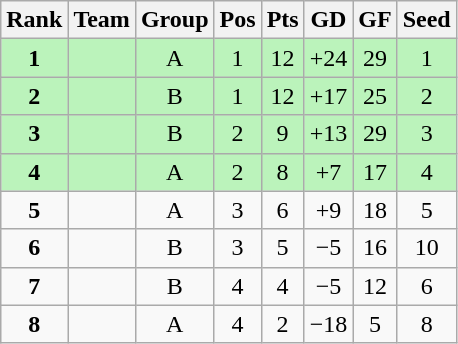<table class="wikitable sortable" style="text-align:center;">
<tr>
<th>Rank</th>
<th>Team</th>
<th>Group</th>
<th>Pos</th>
<th>Pts</th>
<th>GD</th>
<th>GF</th>
<th>Seed</th>
</tr>
<tr style="background-color:#BBF3BB;">
<td><strong>1</strong></td>
<td align=left></td>
<td>A</td>
<td>1</td>
<td>12</td>
<td>+24</td>
<td>29</td>
<td>1</td>
</tr>
<tr style="background-color:#BBF3BB;">
<td><strong>2</strong></td>
<td align=left></td>
<td>B</td>
<td>1</td>
<td>12</td>
<td>+17</td>
<td>25</td>
<td>2</td>
</tr>
<tr style="background-color:#BBF3BB;">
<td><strong>3</strong></td>
<td align=left></td>
<td>B</td>
<td>2</td>
<td>9</td>
<td>+13</td>
<td>29</td>
<td>3</td>
</tr>
<tr style="background-color:#BBF3BB;">
<td><strong>4</strong></td>
<td align=left></td>
<td>A</td>
<td>2</td>
<td>8</td>
<td>+7</td>
<td>17</td>
<td>4</td>
</tr>
<tr>
<td><strong>5</strong></td>
<td align=left></td>
<td>A</td>
<td>3</td>
<td>6</td>
<td>+9</td>
<td>18</td>
<td>5</td>
</tr>
<tr>
<td><strong>6</strong></td>
<td align=left></td>
<td>B</td>
<td>3</td>
<td>5</td>
<td>−5</td>
<td>16</td>
<td>10</td>
</tr>
<tr>
<td><strong>7</strong></td>
<td align=left></td>
<td>B</td>
<td>4</td>
<td>4</td>
<td>−5</td>
<td>12</td>
<td>6</td>
</tr>
<tr>
<td><strong>8</strong></td>
<td align=left></td>
<td>A</td>
<td>4</td>
<td>2</td>
<td>−18</td>
<td>5</td>
<td>8</td>
</tr>
</table>
